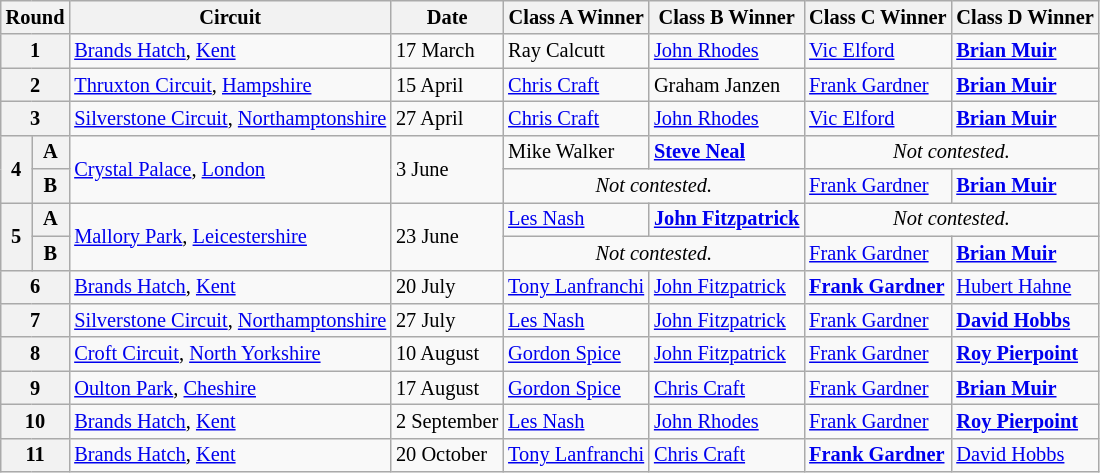<table class="wikitable" style="font-size: 85%;">
<tr>
<th colspan=2>Round</th>
<th>Circuit</th>
<th>Date</th>
<th>Class A Winner</th>
<th>Class B Winner</th>
<th>Class C Winner</th>
<th>Class D Winner</th>
</tr>
<tr>
<th colspan=2>1</th>
<td><a href='#'>Brands Hatch</a>, <a href='#'>Kent</a></td>
<td>17 March</td>
<td> Ray Calcutt</td>
<td> <a href='#'>John Rhodes</a></td>
<td> <a href='#'>Vic Elford</a></td>
<td> <strong><a href='#'>Brian Muir</a></strong></td>
</tr>
<tr>
<th colspan=2>2</th>
<td><a href='#'>Thruxton Circuit</a>, <a href='#'>Hampshire</a></td>
<td>15 April</td>
<td> <a href='#'>Chris Craft</a></td>
<td> Graham Janzen</td>
<td> <a href='#'>Frank Gardner</a></td>
<td> <strong><a href='#'>Brian Muir</a></strong></td>
</tr>
<tr>
<th colspan=2>3</th>
<td><a href='#'>Silverstone Circuit</a>, <a href='#'>Northamptonshire</a></td>
<td>27 April</td>
<td> <a href='#'>Chris Craft</a></td>
<td> <a href='#'>John Rhodes</a></td>
<td> <a href='#'>Vic Elford</a></td>
<td> <strong><a href='#'>Brian Muir</a></strong></td>
</tr>
<tr>
<th rowspan=2>4</th>
<th>A</th>
<td rowspan=2><a href='#'>Crystal Palace</a>, <a href='#'>London</a></td>
<td rowspan=2>3 June</td>
<td> Mike Walker</td>
<td> <strong><a href='#'>Steve Neal</a></strong></td>
<td colspan=2 align=center><em>Not contested.</em></td>
</tr>
<tr>
<th>B</th>
<td colspan=2 align=center><em>Not contested.</em></td>
<td> <a href='#'>Frank Gardner</a></td>
<td> <strong><a href='#'>Brian Muir</a></strong></td>
</tr>
<tr>
<th rowspan=2>5</th>
<th>A</th>
<td rowspan=2><a href='#'>Mallory Park</a>, <a href='#'>Leicestershire</a></td>
<td rowspan=2>23 June</td>
<td> <a href='#'>Les Nash</a></td>
<td> <strong><a href='#'>John Fitzpatrick</a></strong></td>
<td colspan=2 align=center><em>Not contested.</em></td>
</tr>
<tr>
<th>B</th>
<td colspan=2 align=center><em>Not contested.</em></td>
<td> <a href='#'>Frank Gardner</a></td>
<td> <strong><a href='#'>Brian Muir</a></strong></td>
</tr>
<tr>
<th colspan=2>6</th>
<td><a href='#'>Brands Hatch</a>, <a href='#'>Kent</a></td>
<td>20 July</td>
<td> <a href='#'>Tony Lanfranchi</a></td>
<td> <a href='#'>John Fitzpatrick</a></td>
<td> <strong><a href='#'>Frank Gardner</a></strong></td>
<td> <a href='#'>Hubert Hahne</a></td>
</tr>
<tr>
<th colspan=2>7</th>
<td><a href='#'>Silverstone Circuit</a>, <a href='#'>Northamptonshire</a></td>
<td>27 July</td>
<td> <a href='#'>Les Nash</a></td>
<td> <a href='#'>John Fitzpatrick</a></td>
<td> <a href='#'>Frank Gardner</a></td>
<td> <strong><a href='#'>David Hobbs</a></strong></td>
</tr>
<tr>
<th colspan=2>8</th>
<td><a href='#'>Croft Circuit</a>, <a href='#'>North Yorkshire</a></td>
<td>10 August</td>
<td> <a href='#'>Gordon Spice</a></td>
<td> <a href='#'>John Fitzpatrick</a></td>
<td> <a href='#'>Frank Gardner</a></td>
<td> <strong><a href='#'>Roy Pierpoint</a></strong></td>
</tr>
<tr>
<th colspan=2>9</th>
<td><a href='#'>Oulton Park</a>, <a href='#'>Cheshire</a></td>
<td>17 August</td>
<td> <a href='#'>Gordon Spice</a></td>
<td> <a href='#'>Chris Craft</a></td>
<td> <a href='#'>Frank Gardner</a></td>
<td> <strong><a href='#'>Brian Muir</a></strong></td>
</tr>
<tr>
<th colspan=2>10</th>
<td><a href='#'>Brands Hatch</a>, <a href='#'>Kent</a></td>
<td>2 September</td>
<td> <a href='#'>Les Nash</a></td>
<td> <a href='#'>John Rhodes</a></td>
<td> <a href='#'>Frank Gardner</a></td>
<td> <strong><a href='#'>Roy Pierpoint</a></strong></td>
</tr>
<tr>
<th colspan=2>11</th>
<td><a href='#'>Brands Hatch</a>, <a href='#'>Kent</a></td>
<td>20 October</td>
<td> <a href='#'>Tony Lanfranchi</a></td>
<td> <a href='#'>Chris Craft</a></td>
<td> <strong><a href='#'>Frank Gardner</a></strong></td>
<td> <a href='#'>David Hobbs</a></td>
</tr>
</table>
